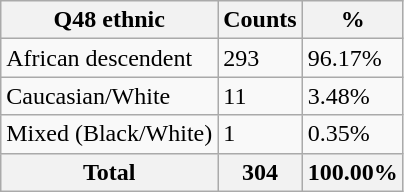<table class="wikitable sortable">
<tr>
<th>Q48 ethnic</th>
<th>Counts</th>
<th>%</th>
</tr>
<tr>
<td>African descendent</td>
<td>293</td>
<td>96.17%</td>
</tr>
<tr>
<td>Caucasian/White</td>
<td>11</td>
<td>3.48%</td>
</tr>
<tr>
<td>Mixed (Black/White)</td>
<td>1</td>
<td>0.35%</td>
</tr>
<tr>
<th>Total</th>
<th>304</th>
<th>100.00%</th>
</tr>
</table>
